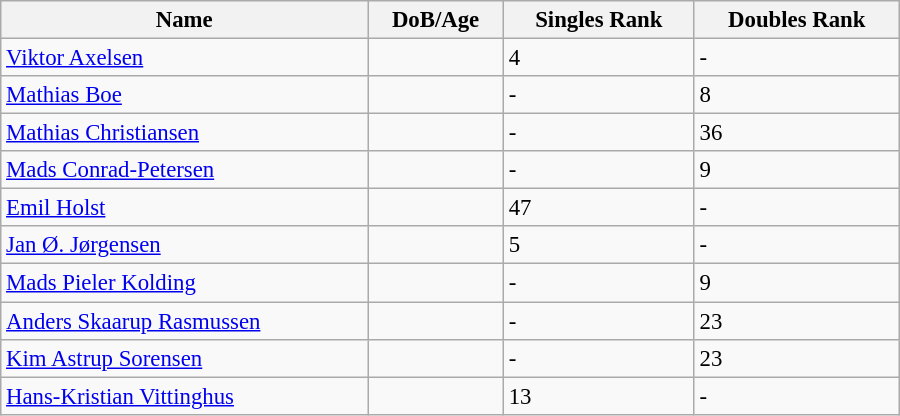<table class="wikitable"  style="width:600px; font-size:95%;">
<tr>
<th align="left">Name</th>
<th align="left">DoB/Age</th>
<th align="left">Singles Rank</th>
<th align="left">Doubles Rank</th>
</tr>
<tr>
<td><a href='#'>Viktor Axelsen</a></td>
<td></td>
<td>4</td>
<td>-</td>
</tr>
<tr>
<td><a href='#'>Mathias Boe</a></td>
<td></td>
<td>-</td>
<td>8</td>
</tr>
<tr>
<td><a href='#'>Mathias Christiansen</a></td>
<td></td>
<td>-</td>
<td>36</td>
</tr>
<tr>
<td><a href='#'>Mads Conrad-Petersen</a></td>
<td></td>
<td>-</td>
<td>9</td>
</tr>
<tr>
<td><a href='#'>Emil Holst</a></td>
<td></td>
<td>47</td>
<td>-</td>
</tr>
<tr>
<td><a href='#'>Jan Ø. Jørgensen</a></td>
<td></td>
<td>5</td>
<td>-</td>
</tr>
<tr>
<td><a href='#'>Mads Pieler Kolding</a></td>
<td></td>
<td>-</td>
<td>9</td>
</tr>
<tr>
<td><a href='#'>Anders Skaarup Rasmussen</a></td>
<td></td>
<td>-</td>
<td>23</td>
</tr>
<tr>
<td><a href='#'>Kim Astrup Sorensen</a></td>
<td></td>
<td>-</td>
<td>23</td>
</tr>
<tr>
<td><a href='#'>Hans-Kristian Vittinghus</a></td>
<td></td>
<td>13</td>
<td>-</td>
</tr>
</table>
